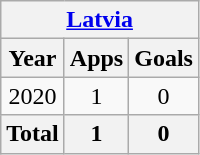<table class="wikitable" style="text-align:center">
<tr>
<th colspan=3><a href='#'>Latvia</a></th>
</tr>
<tr>
<th>Year</th>
<th>Apps</th>
<th>Goals</th>
</tr>
<tr>
<td>2020</td>
<td>1</td>
<td>0</td>
</tr>
<tr>
<th>Total</th>
<th>1</th>
<th>0</th>
</tr>
</table>
